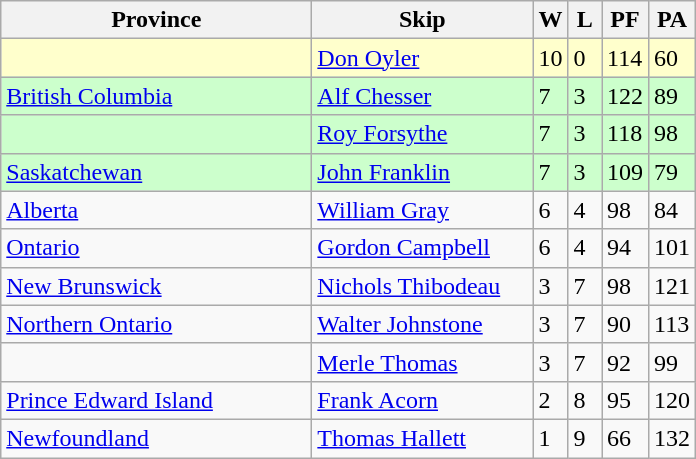<table class="wikitable">
<tr>
<th bgcolor="#efefef" width="200">Province</th>
<th bgcolor="#efefef" width="140">Skip</th>
<th bgcolor="#efefef" width="15">W</th>
<th bgcolor="#efefef" width="15">L</th>
<th bgcolor="#efefef" width="15">PF</th>
<th bgcolor="#efefef" width="15">PA</th>
</tr>
<tr bgcolor=#ffffcc>
<td></td>
<td><a href='#'>Don Oyler</a></td>
<td>10</td>
<td>0</td>
<td>114</td>
<td>60</td>
</tr>
<tr bgcolor=#ccffcc>
<td><a href='#'>British Columbia</a></td>
<td><a href='#'>Alf Chesser</a></td>
<td>7</td>
<td>3</td>
<td>122</td>
<td>89</td>
</tr>
<tr bgcolor=#ccffcc>
<td></td>
<td><a href='#'>Roy Forsythe</a></td>
<td>7</td>
<td>3</td>
<td>118</td>
<td>98</td>
</tr>
<tr bgcolor=#ccffcc>
<td><a href='#'>Saskatchewan</a></td>
<td><a href='#'>John Franklin</a></td>
<td>7</td>
<td>3</td>
<td>109</td>
<td>79</td>
</tr>
<tr>
<td><a href='#'>Alberta</a></td>
<td><a href='#'>William Gray</a></td>
<td>6</td>
<td>4</td>
<td>98</td>
<td>84</td>
</tr>
<tr>
<td><a href='#'>Ontario</a></td>
<td><a href='#'>Gordon Campbell</a></td>
<td>6</td>
<td>4</td>
<td>94</td>
<td>101</td>
</tr>
<tr>
<td><a href='#'>New Brunswick</a></td>
<td><a href='#'>Nichols Thibodeau</a></td>
<td>3</td>
<td>7</td>
<td>98</td>
<td>121</td>
</tr>
<tr>
<td><a href='#'>Northern Ontario</a></td>
<td><a href='#'>Walter Johnstone</a></td>
<td>3</td>
<td>7</td>
<td>90</td>
<td>113</td>
</tr>
<tr>
<td></td>
<td><a href='#'>Merle Thomas</a></td>
<td>3</td>
<td>7</td>
<td>92</td>
<td>99</td>
</tr>
<tr>
<td><a href='#'>Prince Edward Island</a></td>
<td><a href='#'>Frank Acorn</a></td>
<td>2</td>
<td>8</td>
<td>95</td>
<td>120</td>
</tr>
<tr>
<td><a href='#'>Newfoundland</a></td>
<td><a href='#'>Thomas Hallett</a></td>
<td>1</td>
<td>9</td>
<td>66</td>
<td>132</td>
</tr>
</table>
